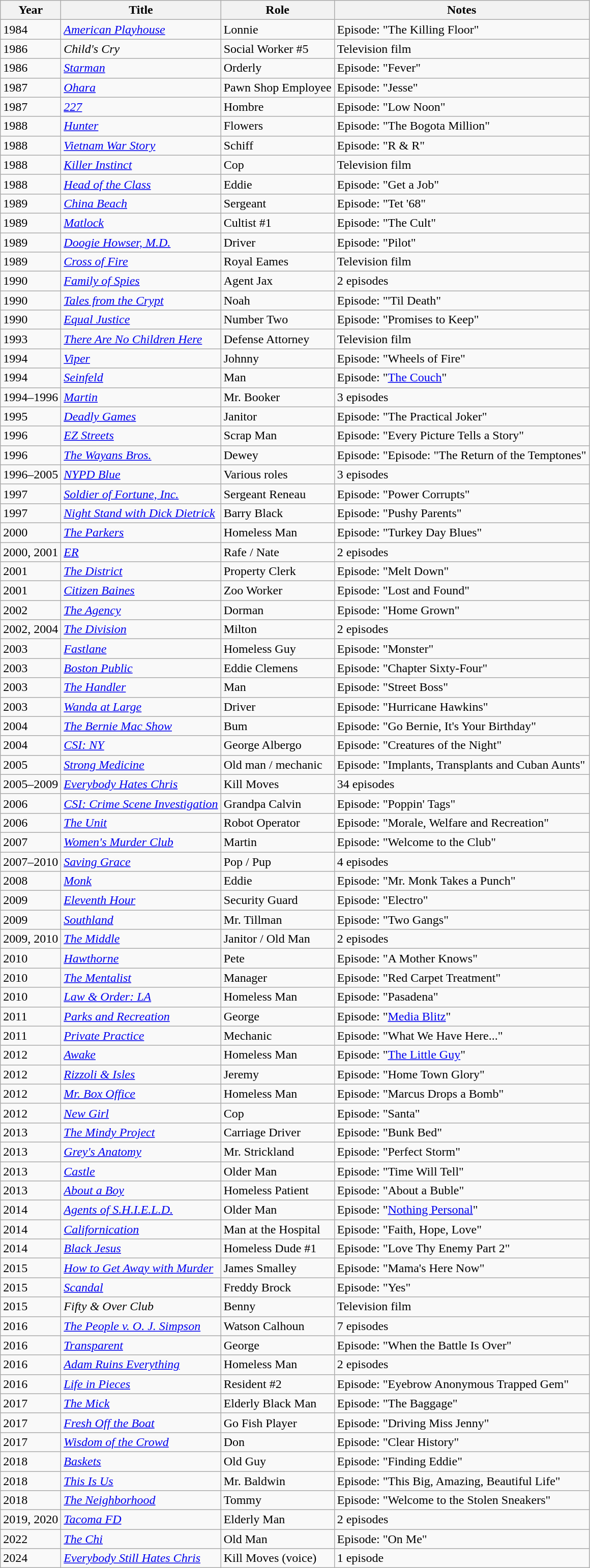<table class="wikitable sortable">
<tr>
<th>Year</th>
<th>Title</th>
<th>Role</th>
<th>Notes</th>
</tr>
<tr>
<td>1984</td>
<td><em><a href='#'>American Playhouse</a></em></td>
<td>Lonnie</td>
<td>Episode: "The Killing Floor"</td>
</tr>
<tr>
<td>1986</td>
<td><em>Child's Cry</em></td>
<td>Social Worker #5</td>
<td>Television film</td>
</tr>
<tr>
<td>1986</td>
<td><a href='#'><em>Starman</em></a></td>
<td>Orderly</td>
<td>Episode: "Fever"</td>
</tr>
<tr>
<td>1987</td>
<td><a href='#'><em>Ohara</em></a></td>
<td>Pawn Shop Employee</td>
<td>Episode: "Jesse"</td>
</tr>
<tr>
<td>1987</td>
<td><a href='#'><em>227</em></a></td>
<td>Hombre</td>
<td>Episode: "Low Noon"</td>
</tr>
<tr>
<td>1988</td>
<td><a href='#'><em>Hunter</em></a></td>
<td>Flowers</td>
<td>Episode: "The Bogota Million"</td>
</tr>
<tr>
<td>1988</td>
<td><em><a href='#'>Vietnam War Story</a></em></td>
<td>Schiff</td>
<td>Episode: "R & R"</td>
</tr>
<tr>
<td>1988</td>
<td><a href='#'><em>Killer Instinct</em></a></td>
<td>Cop</td>
<td>Television film</td>
</tr>
<tr>
<td>1988</td>
<td><em><a href='#'>Head of the Class</a></em></td>
<td>Eddie</td>
<td>Episode: "Get a Job"</td>
</tr>
<tr>
<td>1989</td>
<td><em><a href='#'>China Beach</a></em></td>
<td>Sergeant</td>
<td>Episode: "Tet '68"</td>
</tr>
<tr>
<td>1989</td>
<td><a href='#'><em>Matlock</em></a></td>
<td>Cultist #1</td>
<td>Episode: "The Cult"</td>
</tr>
<tr>
<td>1989</td>
<td><em><a href='#'>Doogie Howser, M.D.</a></em></td>
<td>Driver</td>
<td>Episode: "Pilot"</td>
</tr>
<tr>
<td>1989</td>
<td><em><a href='#'>Cross of Fire</a></em></td>
<td>Royal Eames</td>
<td>Television film</td>
</tr>
<tr>
<td>1990</td>
<td><em><a href='#'>Family of Spies</a></em></td>
<td>Agent Jax</td>
<td>2 episodes</td>
</tr>
<tr>
<td>1990</td>
<td><a href='#'><em>Tales from the Crypt</em></a></td>
<td>Noah</td>
<td>Episode: "'Til Death"</td>
</tr>
<tr>
<td>1990</td>
<td><a href='#'><em>Equal Justice</em></a></td>
<td>Number Two</td>
<td>Episode: "Promises to Keep"</td>
</tr>
<tr>
<td>1993</td>
<td><em><a href='#'>There Are No Children Here</a></em></td>
<td>Defense Attorney</td>
<td>Television film</td>
</tr>
<tr>
<td>1994</td>
<td><a href='#'><em>Viper</em></a></td>
<td>Johnny</td>
<td>Episode: "Wheels of Fire"</td>
</tr>
<tr>
<td>1994</td>
<td><em><a href='#'>Seinfeld</a></em></td>
<td>Man</td>
<td>Episode: "<a href='#'>The Couch</a>"</td>
</tr>
<tr>
<td>1994–1996</td>
<td><a href='#'><em>Martin</em></a></td>
<td>Mr. Booker</td>
<td>3 episodes</td>
</tr>
<tr>
<td>1995</td>
<td><a href='#'><em>Deadly Games</em></a></td>
<td>Janitor</td>
<td>Episode: "The Practical Joker"</td>
</tr>
<tr>
<td>1996</td>
<td><em><a href='#'>EZ Streets</a></em></td>
<td>Scrap Man</td>
<td>Episode: "Every Picture Tells a Story"</td>
</tr>
<tr>
<td>1996</td>
<td><em><a href='#'>The Wayans Bros.</a></em></td>
<td>Dewey</td>
<td>Episode: "Episode: "The Return of the Temptones"</td>
</tr>
<tr>
<td>1996–2005</td>
<td><em><a href='#'>NYPD Blue</a></em></td>
<td>Various roles</td>
<td>3 episodes</td>
</tr>
<tr>
<td>1997</td>
<td><em><a href='#'>Soldier of Fortune, Inc.</a></em></td>
<td>Sergeant Reneau</td>
<td>Episode: "Power Corrupts"</td>
</tr>
<tr>
<td>1997</td>
<td><em><a href='#'>Night Stand with Dick Dietrick</a></em></td>
<td>Barry Black</td>
<td>Episode: "Pushy Parents"</td>
</tr>
<tr>
<td>2000</td>
<td><em><a href='#'>The Parkers</a></em></td>
<td>Homeless Man</td>
<td>Episode: "Turkey Day Blues"</td>
</tr>
<tr>
<td>2000, 2001</td>
<td><a href='#'><em>ER</em></a></td>
<td>Rafe / Nate</td>
<td>2 episodes</td>
</tr>
<tr>
<td>2001</td>
<td><em><a href='#'>The District</a></em></td>
<td>Property Clerk</td>
<td>Episode: "Melt Down"</td>
</tr>
<tr>
<td>2001</td>
<td><em><a href='#'>Citizen Baines</a></em></td>
<td>Zoo Worker</td>
<td>Episode: "Lost and Found"</td>
</tr>
<tr>
<td>2002</td>
<td><a href='#'><em>The Agency</em></a></td>
<td>Dorman</td>
<td>Episode: "Home Grown"</td>
</tr>
<tr>
<td>2002, 2004</td>
<td><em><a href='#'>The Division</a></em></td>
<td>Milton</td>
<td>2 episodes</td>
</tr>
<tr>
<td>2003</td>
<td><a href='#'><em>Fastlane</em></a></td>
<td>Homeless Guy</td>
<td>Episode: "Monster"</td>
</tr>
<tr>
<td>2003</td>
<td><em><a href='#'>Boston Public</a></em></td>
<td>Eddie Clemens</td>
<td>Episode: "Chapter Sixty-Four"</td>
</tr>
<tr>
<td>2003</td>
<td><a href='#'><em>The Handler</em></a></td>
<td>Man</td>
<td>Episode: "Street Boss"</td>
</tr>
<tr>
<td>2003</td>
<td><em><a href='#'>Wanda at Large</a></em></td>
<td>Driver</td>
<td>Episode: "Hurricane Hawkins"</td>
</tr>
<tr>
<td>2004</td>
<td><em><a href='#'>The Bernie Mac Show</a></em></td>
<td>Bum</td>
<td>Episode: "Go Bernie, It's Your Birthday"</td>
</tr>
<tr>
<td>2004</td>
<td><em><a href='#'>CSI: NY</a></em></td>
<td>George Albergo</td>
<td>Episode: "Creatures of the Night"</td>
</tr>
<tr>
<td>2005</td>
<td><em><a href='#'>Strong Medicine</a></em></td>
<td>Old man / mechanic</td>
<td>Episode: "Implants, Transplants and Cuban Aunts"</td>
</tr>
<tr>
<td>2005–2009</td>
<td><em><a href='#'>Everybody Hates Chris</a></em></td>
<td>Kill Moves</td>
<td>34 episodes</td>
</tr>
<tr>
<td>2006</td>
<td><em><a href='#'>CSI: Crime Scene Investigation</a></em></td>
<td>Grandpa Calvin</td>
<td>Episode: "Poppin' Tags"</td>
</tr>
<tr>
<td>2006</td>
<td><em><a href='#'>The Unit</a></em></td>
<td>Robot Operator</td>
<td>Episode: "Morale, Welfare and Recreation"</td>
</tr>
<tr>
<td>2007</td>
<td><a href='#'><em>Women's Murder Club</em></a></td>
<td>Martin</td>
<td>Episode: "Welcome to the Club"</td>
</tr>
<tr>
<td>2007–2010</td>
<td><a href='#'><em>Saving Grace</em></a></td>
<td>Pop / Pup</td>
<td>4 episodes</td>
</tr>
<tr>
<td>2008</td>
<td><a href='#'><em>Monk</em></a></td>
<td>Eddie</td>
<td>Episode: "Mr. Monk Takes a Punch"</td>
</tr>
<tr>
<td>2009</td>
<td><a href='#'><em>Eleventh Hour</em></a></td>
<td>Security Guard</td>
<td>Episode: "Electro"</td>
</tr>
<tr>
<td>2009</td>
<td><a href='#'><em>Southland</em></a></td>
<td>Mr. Tillman</td>
<td>Episode: "Two Gangs"</td>
</tr>
<tr>
<td>2009, 2010</td>
<td><a href='#'><em>The Middle</em></a></td>
<td>Janitor / Old Man</td>
<td>2 episodes</td>
</tr>
<tr>
<td>2010</td>
<td><a href='#'><em>Hawthorne</em></a></td>
<td>Pete</td>
<td>Episode: "A Mother Knows"</td>
</tr>
<tr>
<td>2010</td>
<td><em><a href='#'>The Mentalist</a></em></td>
<td>Manager</td>
<td>Episode: "Red Carpet Treatment"</td>
</tr>
<tr>
<td>2010</td>
<td><em><a href='#'>Law & Order: LA</a></em></td>
<td>Homeless Man</td>
<td>Episode: "Pasadena"</td>
</tr>
<tr>
<td>2011</td>
<td><em><a href='#'>Parks and Recreation</a></em></td>
<td>George</td>
<td>Episode: "<a href='#'>Media Blitz</a>"</td>
</tr>
<tr>
<td>2011</td>
<td><a href='#'><em>Private Practice</em></a></td>
<td>Mechanic</td>
<td>Episode: "What We Have Here..."</td>
</tr>
<tr>
<td>2012</td>
<td><a href='#'><em>Awake</em></a></td>
<td>Homeless Man</td>
<td>Episode: "<a href='#'>The Little Guy</a>"</td>
</tr>
<tr>
<td>2012</td>
<td><em><a href='#'>Rizzoli & Isles</a></em></td>
<td>Jeremy</td>
<td>Episode: "Home Town Glory"</td>
</tr>
<tr>
<td>2012</td>
<td><em><a href='#'>Mr. Box Office</a></em></td>
<td>Homeless Man</td>
<td>Episode: "Marcus Drops a Bomb"</td>
</tr>
<tr>
<td>2012</td>
<td><em><a href='#'>New Girl</a></em></td>
<td>Cop</td>
<td>Episode: "Santa"</td>
</tr>
<tr>
<td>2013</td>
<td><em><a href='#'>The Mindy Project</a></em></td>
<td>Carriage Driver</td>
<td>Episode: "Bunk Bed"</td>
</tr>
<tr>
<td>2013</td>
<td><em><a href='#'>Grey's Anatomy</a></em></td>
<td>Mr. Strickland</td>
<td>Episode: "Perfect Storm"</td>
</tr>
<tr>
<td>2013</td>
<td><a href='#'><em>Castle</em></a></td>
<td>Older Man</td>
<td>Episode: "Time Will Tell"</td>
</tr>
<tr>
<td>2013</td>
<td><a href='#'><em>About a Boy</em></a></td>
<td>Homeless Patient</td>
<td>Episode: "About a Buble"</td>
</tr>
<tr>
<td>2014</td>
<td><em><a href='#'>Agents of S.H.I.E.L.D.</a></em></td>
<td>Older Man</td>
<td>Episode: "<a href='#'>Nothing Personal</a>"</td>
</tr>
<tr>
<td>2014</td>
<td><a href='#'><em>Californication</em></a></td>
<td>Man at the Hospital</td>
<td>Episode: "Faith, Hope, Love"</td>
</tr>
<tr>
<td>2014</td>
<td><a href='#'><em>Black Jesus</em></a></td>
<td>Homeless Dude #1</td>
<td>Episode: "Love Thy Enemy Part 2"</td>
</tr>
<tr>
<td>2015</td>
<td><em><a href='#'>How to Get Away with Murder</a></em></td>
<td>James Smalley</td>
<td>Episode: "Mama's Here Now"</td>
</tr>
<tr>
<td>2015</td>
<td><a href='#'><em>Scandal</em></a></td>
<td>Freddy Brock</td>
<td>Episode: "Yes"</td>
</tr>
<tr>
<td>2015</td>
<td><em>Fifty & Over Club</em></td>
<td>Benny</td>
<td>Television film</td>
</tr>
<tr>
<td>2016</td>
<td><a href='#'><em>The People v. O. J. Simpson</em></a></td>
<td>Watson Calhoun</td>
<td>7 episodes</td>
</tr>
<tr>
<td>2016</td>
<td><a href='#'><em>Transparent</em></a></td>
<td>George</td>
<td>Episode: "When the Battle Is Over"</td>
</tr>
<tr>
<td>2016</td>
<td><em><a href='#'>Adam Ruins Everything</a></em></td>
<td>Homeless Man</td>
<td>2 episodes</td>
</tr>
<tr>
<td>2016</td>
<td><em><a href='#'>Life in Pieces</a></em></td>
<td>Resident #2</td>
<td>Episode: "Eyebrow Anonymous Trapped Gem"</td>
</tr>
<tr>
<td>2017</td>
<td><a href='#'><em>The Mick</em></a></td>
<td>Elderly Black Man</td>
<td>Episode: "The Baggage"</td>
</tr>
<tr>
<td>2017</td>
<td><em><a href='#'>Fresh Off the Boat</a></em></td>
<td>Go Fish Player</td>
<td>Episode: "Driving Miss Jenny"</td>
</tr>
<tr>
<td>2017</td>
<td><em><a href='#'>Wisdom of the Crowd</a></em></td>
<td>Don</td>
<td>Episode: "Clear History"</td>
</tr>
<tr>
<td>2018</td>
<td><a href='#'><em>Baskets</em></a></td>
<td>Old Guy</td>
<td>Episode: "Finding Eddie"</td>
</tr>
<tr>
<td>2018</td>
<td><em><a href='#'>This Is Us</a></em></td>
<td>Mr. Baldwin</td>
<td>Episode: "This Big, Amazing, Beautiful Life"</td>
</tr>
<tr>
<td>2018</td>
<td><a href='#'><em>The Neighborhood</em></a></td>
<td>Tommy</td>
<td>Episode: "Welcome to the Stolen Sneakers"</td>
</tr>
<tr>
<td>2019, 2020</td>
<td><em><a href='#'>Tacoma FD</a></em></td>
<td>Elderly Man</td>
<td>2 episodes</td>
</tr>
<tr>
<td>2022</td>
<td><em><a href='#'>The Chi</a></em></td>
<td>Old Man</td>
<td>Episode: "On Me"</td>
</tr>
<tr>
<td>2024</td>
<td><em><a href='#'>Everybody Still Hates Chris</a></em></td>
<td>Kill Moves (voice)</td>
<td>1 episode</td>
</tr>
</table>
